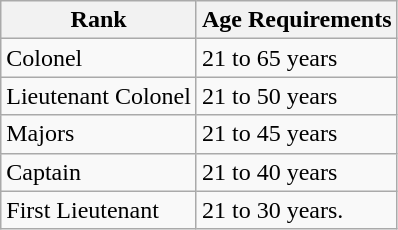<table class="wikitable">
<tr>
<th>Rank</th>
<th>Age Requirements</th>
</tr>
<tr>
<td>Colonel</td>
<td>21 to 65 years</td>
</tr>
<tr>
<td>Lieutenant Colonel</td>
<td>21 to 50 years</td>
</tr>
<tr>
<td>Majors</td>
<td>21 to 45 years</td>
</tr>
<tr>
<td>Captain</td>
<td>21 to 40 years</td>
</tr>
<tr>
<td>First Lieutenant</td>
<td>21 to 30 years.</td>
</tr>
</table>
